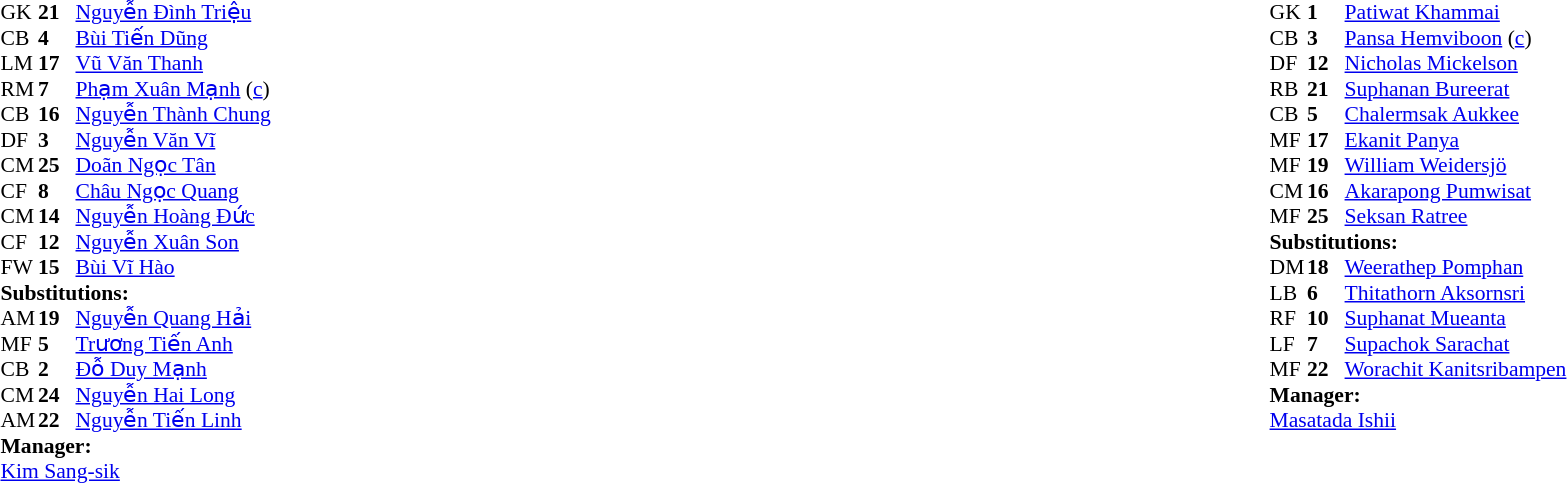<table width="100%">
<tr>
<td valign="top" width="40%"><br><table style="font-size:90%" cellspacing="0" cellpadding="0">
<tr>
<th width=25></th>
<th width=25></th>
</tr>
<tr>
<td>GK</td>
<td><strong>21</strong></td>
<td><a href='#'>Nguyễn Đình Triệu</a></td>
</tr>
<tr>
<td>CB</td>
<td><strong>4</strong></td>
<td><a href='#'>Bùi Tiến Dũng</a></td>
<td></td>
</tr>
<tr>
<td>LM</td>
<td><strong>17</strong></td>
<td><a href='#'>Vũ Văn Thanh</a></td>
<td></td>
<td></td>
</tr>
<tr>
<td>RM</td>
<td><strong>7</strong></td>
<td><a href='#'>Phạm Xuân Mạnh</a> (<a href='#'>c</a>)</td>
</tr>
<tr>
<td>CB</td>
<td><strong>16</strong></td>
<td><a href='#'>Nguyễn Thành Chung</a></td>
</tr>
<tr>
<td>DF</td>
<td><strong>3</strong></td>
<td><a href='#'>Nguyễn Văn Vĩ</a></td>
<td></td>
<td></td>
</tr>
<tr>
<td>CM</td>
<td><strong>25</strong></td>
<td><a href='#'>Doãn Ngọc Tân</a></td>
<td></td>
</tr>
<tr>
<td>CF</td>
<td><strong>8</strong></td>
<td><a href='#'>Châu Ngọc Quang</a></td>
<td></td>
<td></td>
</tr>
<tr>
<td>CM</td>
<td><strong>14</strong></td>
<td><a href='#'>Nguyễn Hoàng Đức</a></td>
<td></td>
<td></td>
</tr>
<tr>
<td>CF</td>
<td><strong>12</strong></td>
<td><a href='#'>Nguyễn Xuân Son</a></td>
</tr>
<tr>
<td>FW</td>
<td><strong>15</strong></td>
<td><a href='#'>Bùi Vĩ Hào</a></td>
<td></td>
<td></td>
</tr>
<tr>
<td colspan=3><strong>Substitutions:</strong></td>
</tr>
<tr>
<td>AM</td>
<td><strong>19</strong></td>
<td><a href='#'>Nguyễn Quang Hải</a></td>
<td></td>
<td></td>
</tr>
<tr>
<td>MF</td>
<td><strong>5</strong></td>
<td><a href='#'>Trương Tiến Anh</a></td>
<td></td>
<td></td>
</tr>
<tr>
<td>CB</td>
<td><strong>2</strong></td>
<td><a href='#'>Đỗ Duy Mạnh</a></td>
<td></td>
<td></td>
</tr>
<tr>
<td>CM</td>
<td><strong>24</strong></td>
<td><a href='#'>Nguyễn Hai Long</a></td>
<td></td>
<td></td>
</tr>
<tr>
<td>AM</td>
<td><strong>22</strong></td>
<td><a href='#'>Nguyễn Tiến Linh</a></td>
<td></td>
<td></td>
</tr>
<tr>
<td colspan=3><strong>Manager:</strong></td>
</tr>
<tr>
<td colspan=3> <a href='#'>Kim Sang-sik</a></td>
</tr>
</table>
</td>
<td valign="top"></td>
<td valign="top" width="50%"><br><table style="font-size:90%; margin:auto" cellspacing="0" cellpadding="0">
<tr>
<th width=25></th>
<th width=25></th>
</tr>
<tr>
<td>GK</td>
<td><strong>1</strong></td>
<td><a href='#'>Patiwat Khammai</a></td>
</tr>
<tr>
<td>CB</td>
<td><strong>3</strong></td>
<td><a href='#'>Pansa Hemviboon</a> (<a href='#'>c</a>)</td>
<td></td>
</tr>
<tr>
<td>DF</td>
<td><strong>12</strong></td>
<td><a href='#'>Nicholas Mickelson</a></td>
<td></td>
<td></td>
</tr>
<tr>
<td>RB</td>
<td><strong>21</strong></td>
<td><a href='#'>Suphanan Bureerat</a></td>
</tr>
<tr>
<td>CB</td>
<td><strong>5</strong></td>
<td><a href='#'>Chalermsak Aukkee</a></td>
</tr>
<tr>
<td>MF</td>
<td><strong>17</strong></td>
<td><a href='#'>Ekanit Panya</a></td>
<td></td>
<td></td>
</tr>
<tr>
<td>MF</td>
<td><strong>19</strong></td>
<td><a href='#'>William Weidersjö</a></td>
<td></td>
<td></td>
</tr>
<tr>
<td>CM</td>
<td><strong>16</strong></td>
<td><a href='#'>Akarapong Pumwisat</a></td>
<td></td>
<td></td>
</tr>
<tr>
<td>MF</td>
<td><strong>25</strong></td>
<td><a href='#'>Seksan Ratree</a></td>
<td></td>
<td></td>
</tr>
<tr>
<td colspan=3><strong>Substitutions:</strong></td>
</tr>
<tr>
<td>DM</td>
<td><strong>18</strong></td>
<td><a href='#'>Weerathep Pomphan</a></td>
<td></td>
<td></td>
</tr>
<tr>
<td>LB</td>
<td><strong>6</strong></td>
<td><a href='#'>Thitathorn Aksornsri</a></td>
<td></td>
<td></td>
</tr>
<tr>
<td>RF</td>
<td><strong>10</strong></td>
<td><a href='#'>Suphanat Mueanta</a></td>
<td></td>
<td></td>
</tr>
<tr>
<td>LF</td>
<td><strong>7</strong></td>
<td><a href='#'>Supachok Sarachat</a></td>
<td></td>
<td></td>
</tr>
<tr>
<td>MF</td>
<td><strong>22</strong></td>
<td><a href='#'>Worachit Kanitsribampen</a></td>
<td></td>
<td></td>
</tr>
<tr>
<td colspan=3><strong>Manager:</strong></td>
</tr>
<tr>
<td colspan=3> <a href='#'>Masatada Ishii</a></td>
</tr>
</table>
</td>
</tr>
</table>
